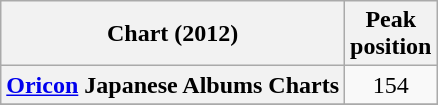<table class="wikitable sortable plainrowheaders" style="text-align:center">
<tr>
<th scope="col">Chart (2012)</th>
<th scope="col">Peak<br>position</th>
</tr>
<tr>
<th scope="row"><a href='#'>Oricon</a> Japanese Albums Charts</th>
<td>154</td>
</tr>
<tr>
</tr>
</table>
